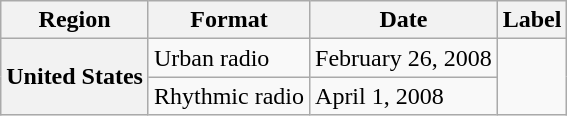<table class="wikitable plainrowheaders unsortable">
<tr>
<th>Region</th>
<th>Format</th>
<th>Date</th>
<th>Label</th>
</tr>
<tr>
<th scope="row" rowspan="2">United States</th>
<td>Urban radio</td>
<td>February 26, 2008</td>
<td rowspan="2"></td>
</tr>
<tr>
<td>Rhythmic radio</td>
<td>April 1, 2008</td>
</tr>
</table>
